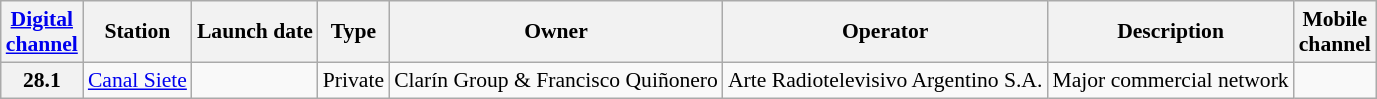<table class="wikitable sortable" style="font-size: 90%;">
<tr>
<th><a href='#'>Digital<br>channel</a></th>
<th>Station</th>
<th>Launch date</th>
<th>Type</th>
<th>Owner</th>
<th>Operator</th>
<th>Description</th>
<th>Mobile<br>channel</th>
</tr>
<tr>
<th>28.1</th>
<td><a href='#'>Canal Siete</a></td>
<td></td>
<td>Private</td>
<td>Clarín Group & Francisco Quiñonero</td>
<td>Arte Radiotelevisivo Argentino S.A.</td>
<td>Major commercial network</td>
<td></td>
</tr>
</table>
